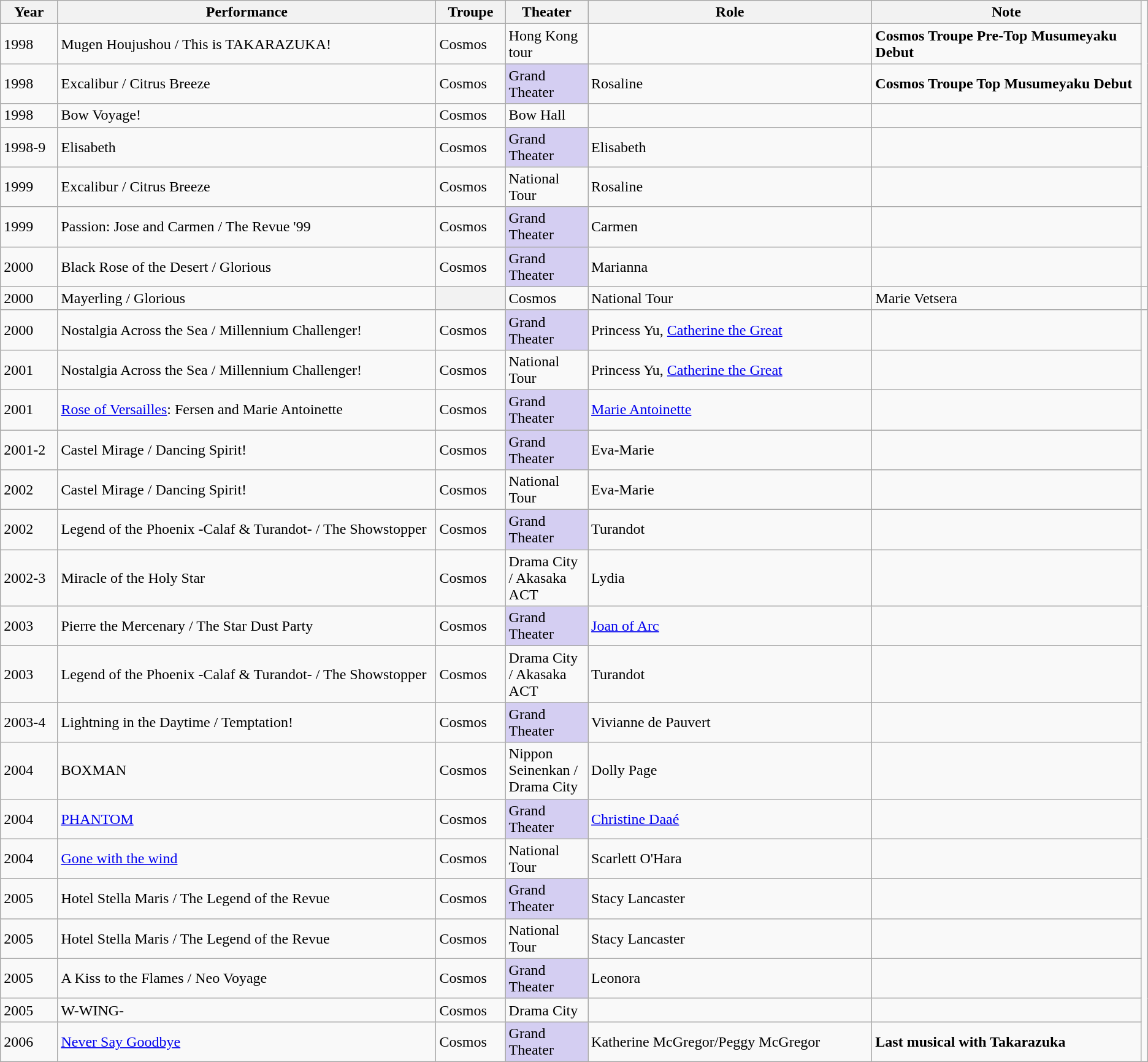<table class="wikitable">
<tr>
<th style=width:20em>Year</th>
<th style=width:300em>Performance</th>
<th style=width:20em>Troupe</th>
<th style=width:20em>Theater</th>
<th style=width:200em>Role</th>
<th style=width:200em>Note</th>
</tr>
<tr>
<td>1998</td>
<td>Mugen Houjushou / This is TAKARAZUKA!</td>
<td>Cosmos</td>
<td>Hong Kong tour</td>
<td></td>
<td><strong>Cosmos Troupe Pre-Top Musumeyaku Debut</strong></td>
</tr>
<tr>
<td>1998</td>
<td>Excalibur / Citrus Breeze</td>
<td>Cosmos</td>
<td style="background-color: #D4CEF2">Grand Theater</td>
<td>Rosaline</td>
<td><strong>Cosmos Troupe Top Musumeyaku Debut</strong></td>
</tr>
<tr>
<td>1998</td>
<td>Bow Voyage!</td>
<td>Cosmos</td>
<td>Bow Hall</td>
<td></td>
<td></td>
</tr>
<tr>
<td>1998-9</td>
<td>Elisabeth</td>
<td>Cosmos</td>
<td style="background-color: #D4CEF2">Grand Theater</td>
<td>Elisabeth</td>
<td></td>
</tr>
<tr>
<td>1999</td>
<td>Excalibur / Citrus Breeze</td>
<td>Cosmos</td>
<td>National Tour</td>
<td>Rosaline</td>
<td></td>
</tr>
<tr>
<td>1999</td>
<td>Passion: Jose and Carmen / The Revue '99</td>
<td>Cosmos</td>
<td style="background-color: #D4CEF2">Grand Theater</td>
<td>Carmen</td>
<td></td>
</tr>
<tr>
<td>2000</td>
<td>Black Rose of the Desert / Glorious</td>
<td>Cosmos</td>
<td style="background-color: #D4CEF2">Grand Theater</td>
<td>Marianna</td>
<td></td>
</tr>
<tr>
<td>2000</td>
<td>Mayerling / Glorious</td>
<th></th>
<td>Cosmos</td>
<td>National Tour</td>
<td>Marie Vetsera</td>
<td></td>
</tr>
<tr>
<td>2000</td>
<td>Nostalgia Across the Sea / Millennium Challenger!</td>
<td>Cosmos</td>
<td style="background-color: #D4CEF2">Grand Theater</td>
<td>Princess Yu, <a href='#'>Catherine the Great</a></td>
<td></td>
</tr>
<tr>
<td>2001</td>
<td>Nostalgia Across the Sea / Millennium Challenger!</td>
<td>Cosmos</td>
<td>National Tour</td>
<td>Princess Yu, <a href='#'>Catherine the Great</a></td>
<td></td>
</tr>
<tr>
<td>2001</td>
<td><a href='#'>Rose of Versailles</a>: Fersen and Marie Antoinette</td>
<td>Cosmos</td>
<td style="background-color: #D4CEF2">Grand Theater</td>
<td><a href='#'>Marie Antoinette</a></td>
<td></td>
</tr>
<tr>
<td>2001-2</td>
<td>Castel Mirage / Dancing Spirit!</td>
<td>Cosmos</td>
<td style="background-color: #D4CEF2">Grand Theater</td>
<td>Eva-Marie</td>
<td></td>
</tr>
<tr>
<td>2002</td>
<td>Castel Mirage / Dancing Spirit!</td>
<td>Cosmos</td>
<td>National Tour</td>
<td>Eva-Marie</td>
<td></td>
</tr>
<tr>
<td>2002</td>
<td>Legend of the Phoenix -Calaf & Turandot- / The Showstopper</td>
<td>Cosmos</td>
<td style="background-color: #D4CEF2">Grand Theater</td>
<td>Turandot</td>
<td></td>
</tr>
<tr>
<td>2002-3</td>
<td>Miracle of the Holy Star</td>
<td>Cosmos</td>
<td>Drama City / Akasaka ACT</td>
<td>Lydia</td>
<td></td>
</tr>
<tr>
<td>2003</td>
<td>Pierre the Mercenary / The Star Dust Party</td>
<td>Cosmos</td>
<td style="background-color: #D4CEF2">Grand Theater</td>
<td><a href='#'>Joan of Arc</a></td>
<td></td>
</tr>
<tr>
<td>2003</td>
<td>Legend of the Phoenix -Calaf & Turandot- / The Showstopper</td>
<td>Cosmos</td>
<td>Drama City / Akasaka ACT</td>
<td>Turandot</td>
<td></td>
</tr>
<tr>
<td>2003-4</td>
<td>Lightning in the Daytime / Temptation!</td>
<td>Cosmos</td>
<td style="background-color: #D4CEF2">Grand Theater</td>
<td>Vivianne de Pauvert</td>
<td></td>
</tr>
<tr>
<td>2004</td>
<td>BOXMAN</td>
<td>Cosmos</td>
<td>Nippon Seinenkan / Drama City</td>
<td>Dolly Page</td>
<td></td>
</tr>
<tr>
<td>2004</td>
<td><a href='#'>PHANTOM</a></td>
<td>Cosmos</td>
<td style="background-color: #D4CEF2">Grand Theater</td>
<td><a href='#'>Christine Daaé</a></td>
<td></td>
</tr>
<tr>
<td>2004</td>
<td><a href='#'>Gone with the wind</a></td>
<td>Cosmos</td>
<td>National Tour</td>
<td>Scarlett O'Hara</td>
<td></td>
</tr>
<tr>
<td>2005</td>
<td>Hotel Stella Maris / The Legend of the Revue</td>
<td>Cosmos</td>
<td style="background-color: #D4CEF2">Grand Theater</td>
<td>Stacy Lancaster</td>
<td></td>
</tr>
<tr>
<td>2005</td>
<td>Hotel Stella Maris / The Legend of the Revue</td>
<td>Cosmos</td>
<td>National Tour</td>
<td>Stacy Lancaster</td>
<td></td>
</tr>
<tr>
<td>2005</td>
<td>A Kiss to the Flames / Neo Voyage</td>
<td>Cosmos</td>
<td style="background-color: #D4CEF2">Grand Theater</td>
<td>Leonora</td>
<td></td>
</tr>
<tr>
<td>2005</td>
<td>W-WING-</td>
<td>Cosmos</td>
<td>Drama City</td>
<td></td>
<td></td>
</tr>
<tr>
<td>2006</td>
<td><a href='#'>Never Say Goodbye</a></td>
<td>Cosmos</td>
<td style="background-color: #D4CEF2">Grand Theater</td>
<td>Katherine McGregor/Peggy McGregor</td>
<td><strong>Last musical with Takarazuka</strong></td>
</tr>
</table>
